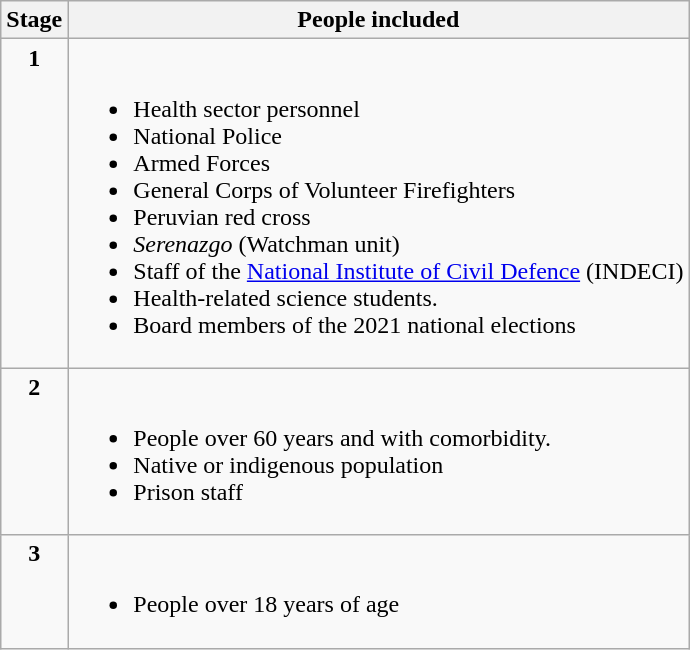<table class="wikitable">
<tr>
<th>Stage</th>
<th>People included</th>
</tr>
<tr>
<td valign="top" align="center"><strong>1</strong></td>
<td><br><ul><li>Health sector personnel</li><li>National Police</li><li>Armed Forces</li><li>General Corps of Volunteer Firefighters</li><li>Peruvian red cross</li><li><em>Serenazgo</em> (Watchman unit)</li><li>Staff of the <a href='#'>National Institute of Civil Defence</a> (INDECI)</li><li>Health-related science students.</li><li>Board members of the 2021 national elections</li></ul></td>
</tr>
<tr>
<td valign="top" align="center"><strong>2</strong></td>
<td><br><ul><li>People over 60 years and with comorbidity.</li><li>Native or indigenous population</li><li>Prison staff</li></ul></td>
</tr>
<tr>
<td valign="top" align="center"><strong>3</strong></td>
<td><br><ul><li>People over 18 years of age</li></ul></td>
</tr>
</table>
